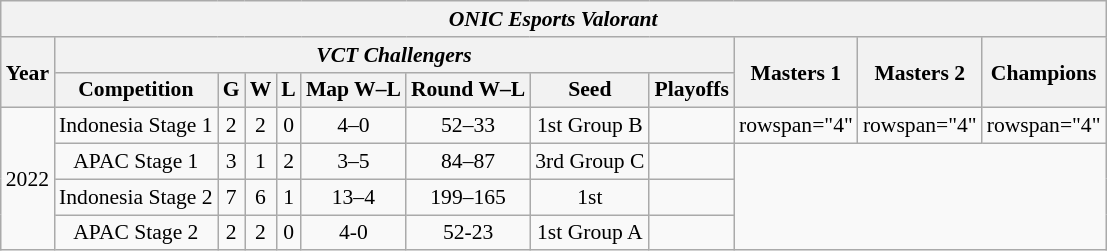<table class="wikitable" style="font-size:90%; text-align:center;">
<tr>
<th colspan="13"> <em>ONIC Esports Valorant</em></th>
</tr>
<tr>
<th rowspan="2">Year</th>
<th colspan="8"><em>VCT Challengers</em></th>
<th rowspan="2">Masters 1</th>
<th rowspan="2">Masters 2</th>
<th rowspan="2">Champions</th>
</tr>
<tr>
<th>Competition</th>
<th>G</th>
<th>W</th>
<th>L</th>
<th>Map W–L</th>
<th>Round W–L</th>
<th>Seed</th>
<th>Playoffs</th>
</tr>
<tr>
<td rowspan="4">2022</td>
<td>Indonesia Stage 1</td>
<td>2</td>
<td>2</td>
<td>0</td>
<td>4–0</td>
<td>52–33</td>
<td>1st Group B</td>
<td></td>
<td>rowspan="4" </td>
<td>rowspan="4" </td>
<td>rowspan="4" </td>
</tr>
<tr>
<td>APAC Stage 1</td>
<td>3</td>
<td>1</td>
<td>2</td>
<td>3–5</td>
<td>84–87</td>
<td>3rd Group C</td>
<td></td>
</tr>
<tr>
<td>Indonesia Stage 2</td>
<td>7</td>
<td>6</td>
<td>1</td>
<td>13–4</td>
<td>199–165</td>
<td>1st</td>
<td></td>
</tr>
<tr>
<td>APAC Stage 2</td>
<td>2</td>
<td>2</td>
<td>0</td>
<td>4-0</td>
<td>52-23</td>
<td>1st Group A</td>
<td></td>
</tr>
</table>
